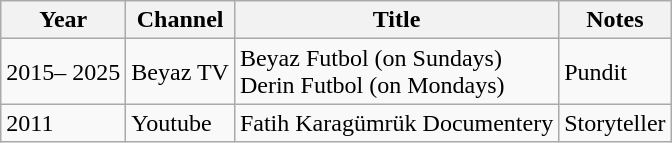<table class="wikitable" style="margin:left;">
<tr>
<th>Year</th>
<th>Channel</th>
<th>Title</th>
<th>Notes</th>
</tr>
<tr>
<td>2015– 2025</td>
<td>Beyaz TV</td>
<td>Beyaz Futbol (on Sundays) <br> Derin Futbol (on Mondays)</td>
<td>Pundit</td>
</tr>
<tr>
<td>2011</td>
<td>Youtube</td>
<td>Fatih Karagümrük Documentery</td>
<td>Storyteller</td>
</tr>
</table>
